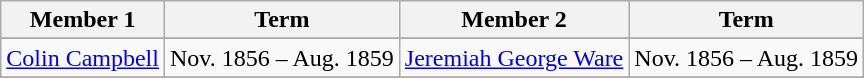<table class="wikitable">
<tr>
<th>Member 1</th>
<th>Term</th>
<th>Member 2</th>
<th>Term</th>
</tr>
<tr>
</tr>
<tr>
<td><a href='#'>Colin Campbell</a></td>
<td>Nov. 1856 – Aug. 1859</td>
<td><a href='#'>Jeremiah George Ware</a></td>
<td>Nov. 1856 – Aug. 1859</td>
</tr>
<tr>
</tr>
</table>
